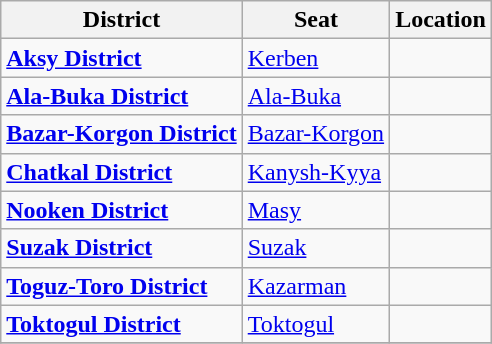<table class="wikitable">
<tr>
<th>District</th>
<th>Seat</th>
<th>Location</th>
</tr>
<tr>
<td><strong><a href='#'>Aksy District</a></strong></td>
<td><a href='#'>Kerben</a></td>
<td></td>
</tr>
<tr>
<td><strong><a href='#'>Ala-Buka District</a></strong></td>
<td><a href='#'>Ala-Buka</a></td>
<td></td>
</tr>
<tr>
<td><strong><a href='#'>Bazar-Korgon District</a></strong></td>
<td><a href='#'>Bazar-Korgon</a></td>
<td></td>
</tr>
<tr>
<td><strong><a href='#'>Chatkal District</a></strong></td>
<td><a href='#'>Kanysh-Kyya</a></td>
<td></td>
</tr>
<tr>
<td><strong><a href='#'>Nooken District</a></strong></td>
<td><a href='#'>Masy</a></td>
<td></td>
</tr>
<tr>
<td><strong><a href='#'>Suzak District</a></strong></td>
<td><a href='#'>Suzak</a></td>
<td></td>
</tr>
<tr>
<td><strong><a href='#'>Toguz-Toro District</a></strong></td>
<td><a href='#'>Kazarman</a></td>
<td></td>
</tr>
<tr>
<td><strong><a href='#'>Toktogul District</a></strong></td>
<td><a href='#'>Toktogul</a></td>
<td></td>
</tr>
<tr>
</tr>
</table>
